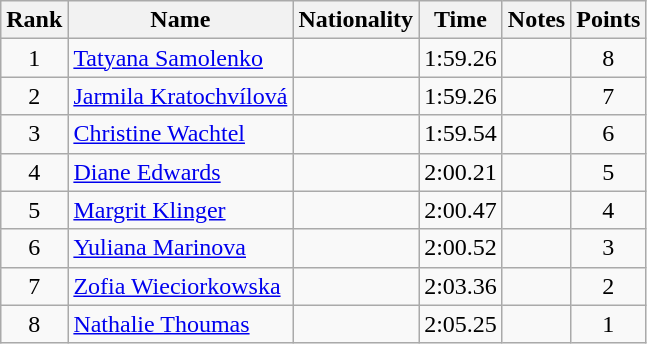<table class="wikitable sortable" style="text-align:center">
<tr>
<th>Rank</th>
<th>Name</th>
<th>Nationality</th>
<th>Time</th>
<th>Notes</th>
<th>Points</th>
</tr>
<tr>
<td>1</td>
<td align=left><a href='#'>Tatyana Samolenko</a></td>
<td align=left></td>
<td>1:59.26</td>
<td></td>
<td>8</td>
</tr>
<tr>
<td>2</td>
<td align=left><a href='#'>Jarmila Kratochvílová</a></td>
<td align=left></td>
<td>1:59.26</td>
<td></td>
<td>7</td>
</tr>
<tr>
<td>3</td>
<td align=left><a href='#'>Christine Wachtel</a></td>
<td align=left></td>
<td>1:59.54</td>
<td></td>
<td>6</td>
</tr>
<tr>
<td>4</td>
<td align=left><a href='#'>Diane Edwards</a></td>
<td align=left></td>
<td>2:00.21</td>
<td></td>
<td>5</td>
</tr>
<tr>
<td>5</td>
<td align=left><a href='#'>Margrit Klinger</a></td>
<td align=left></td>
<td>2:00.47</td>
<td></td>
<td>4</td>
</tr>
<tr>
<td>6</td>
<td align=left><a href='#'>Yuliana Marinova</a></td>
<td align=left></td>
<td>2:00.52</td>
<td></td>
<td>3</td>
</tr>
<tr>
<td>7</td>
<td align=left><a href='#'>Zofia Wieciorkowska</a></td>
<td align=left></td>
<td>2:03.36</td>
<td></td>
<td>2</td>
</tr>
<tr>
<td>8</td>
<td align=left><a href='#'>Nathalie Thoumas</a></td>
<td align=left></td>
<td>2:05.25</td>
<td></td>
<td>1</td>
</tr>
</table>
